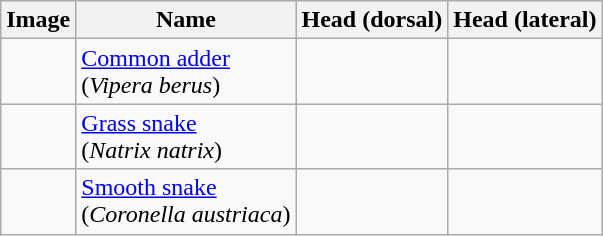<table class="wikitable">
<tr>
<th>Image</th>
<th>Name</th>
<th>Head (dorsal)</th>
<th>Head (lateral)</th>
</tr>
<tr>
<td></td>
<td><a href='#'>Common adder</a><br>(<em>Vipera berus</em>)</td>
<td></td>
<td></td>
</tr>
<tr>
<td></td>
<td><a href='#'>Grass snake</a><br>(<em>Natrix natrix</em>)</td>
<td></td>
<td></td>
</tr>
<tr>
<td></td>
<td><a href='#'>Smooth snake</a><br>(<em>Coronella austriaca</em>)</td>
<td></td>
<td></td>
</tr>
</table>
